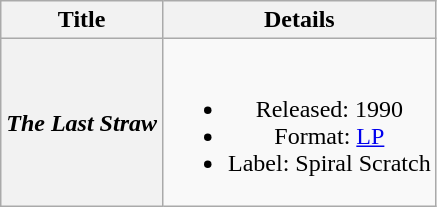<table class="wikitable plainrowheaders" style="text-align:center;" border="1">
<tr>
<th>Title</th>
<th>Details</th>
</tr>
<tr>
<th scope="row"><em>The Last Straw</em></th>
<td><br><ul><li>Released: 1990</li><li>Format: <a href='#'>LP</a></li><li>Label: Spiral Scratch</li></ul></td>
</tr>
</table>
